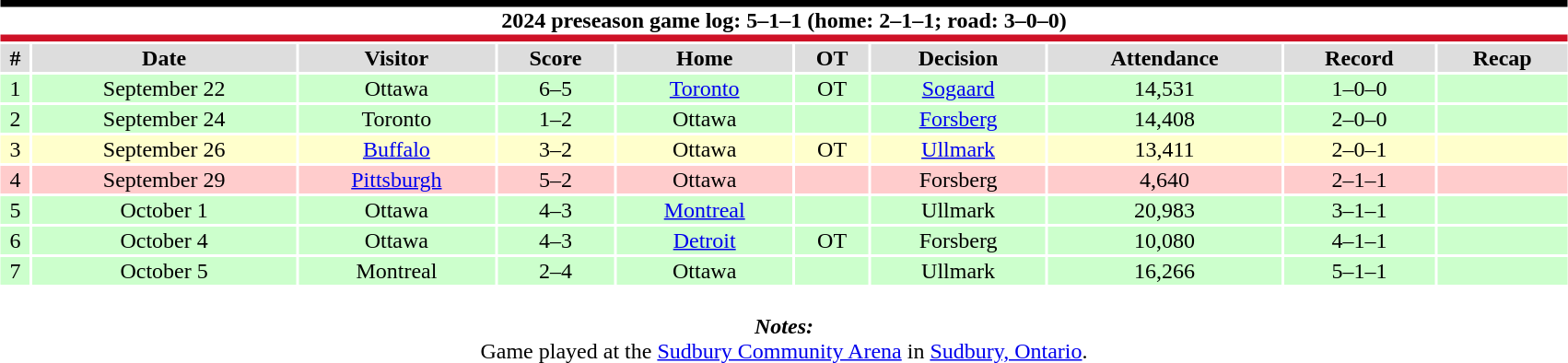<table class="toccolours collapsible collapsed" style="width:90%; clear:both; margin:1.5em auto; text-align:center;">
<tr>
<th colspan="10" style="background:#FFFFFF; border-top:#000000 5px solid; border-bottom:#CE1126 5px solid;">2024 preseason game log: 5–1–1 (home: 2–1–1; road: 3–0–0)</th>
</tr>
<tr style="background:#ddd;">
<th>#</th>
<th>Date</th>
<th>Visitor</th>
<th>Score</th>
<th>Home</th>
<th>OT</th>
<th>Decision</th>
<th>Attendance</th>
<th>Record</th>
<th>Recap</th>
</tr>
<tr style="background:#cfc">
<td>1</td>
<td>September 22</td>
<td>Ottawa</td>
<td>6–5</td>
<td><a href='#'>Toronto</a></td>
<td>OT</td>
<td><a href='#'>Sogaard</a></td>
<td>14,531</td>
<td>1–0–0</td>
<td></td>
</tr>
<tr style="background:#cfc">
<td>2</td>
<td>September 24</td>
<td>Toronto</td>
<td>1–2</td>
<td>Ottawa</td>
<td></td>
<td><a href='#'>Forsberg</a></td>
<td>14,408</td>
<td>2–0–0</td>
<td></td>
</tr>
<tr style="background:#ffc;">
<td>3</td>
<td>September 26</td>
<td><a href='#'>Buffalo</a></td>
<td>3–2</td>
<td>Ottawa</td>
<td>OT</td>
<td><a href='#'>Ullmark</a></td>
<td>13,411</td>
<td>2–0–1</td>
<td></td>
</tr>
<tr style="background:#fcc;">
<td>4</td>
<td>September 29</td>
<td><a href='#'>Pittsburgh</a></td>
<td>5–2</td>
<td>Ottawa</td>
<td></td>
<td>Forsberg</td>
<td>4,640</td>
<td>2–1–1</td>
<td></td>
</tr>
<tr style="background:#cfc">
<td>5</td>
<td>October 1</td>
<td>Ottawa</td>
<td>4–3</td>
<td><a href='#'>Montreal</a></td>
<td></td>
<td>Ullmark</td>
<td>20,983</td>
<td>3–1–1</td>
<td></td>
</tr>
<tr style="background:#cfc">
<td>6</td>
<td>October 4</td>
<td>Ottawa</td>
<td>4–3</td>
<td><a href='#'>Detroit</a></td>
<td>OT</td>
<td>Forsberg</td>
<td>10,080</td>
<td>4–1–1</td>
<td></td>
</tr>
<tr style="background:#cfc">
<td>7</td>
<td>October 5</td>
<td>Montreal</td>
<td>2–4</td>
<td>Ottawa</td>
<td></td>
<td>Ullmark</td>
<td>16,266</td>
<td>5–1–1</td>
<td></td>
</tr>
<tr>
<td colspan="10" style="text-align:center;"><br><strong><em>Notes:</em></strong><br>
 Game played at the <a href='#'>Sudbury Community Arena</a> in <a href='#'>Sudbury, Ontario</a>.</td>
</tr>
</table>
